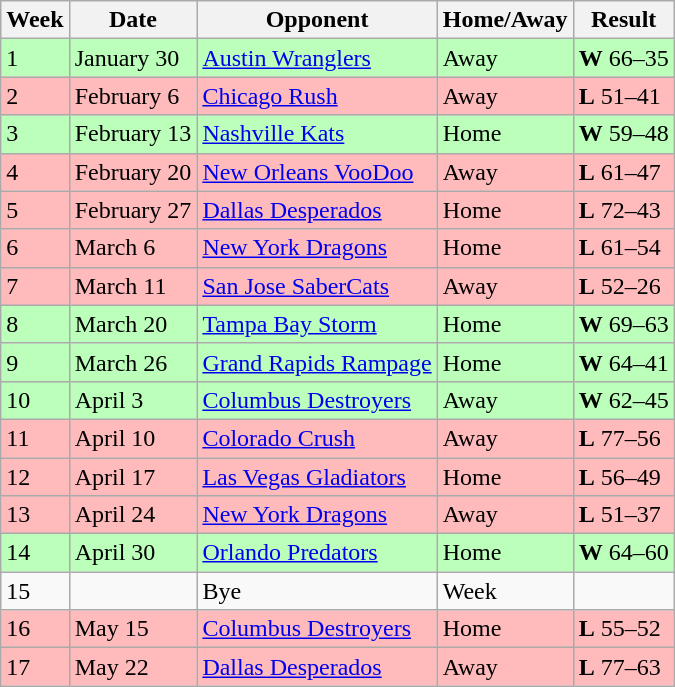<table class="wikitable">
<tr>
<th>Week</th>
<th>Date</th>
<th>Opponent</th>
<th>Home/Away</th>
<th>Result</th>
</tr>
<tr bgcolor="bbffbb">
<td>1</td>
<td>January 30</td>
<td><a href='#'>Austin Wranglers</a></td>
<td>Away</td>
<td><strong>W</strong> 66–35</td>
</tr>
<tr bgcolor="ffbbbb">
<td>2</td>
<td>February 6</td>
<td><a href='#'>Chicago Rush</a></td>
<td>Away</td>
<td><strong>L</strong> 51–41</td>
</tr>
<tr bgcolor="bbffbb">
<td>3</td>
<td>February 13</td>
<td><a href='#'>Nashville Kats</a></td>
<td>Home</td>
<td><strong>W</strong> 59–48</td>
</tr>
<tr bgcolor="ffbbbb">
<td>4</td>
<td>February 20</td>
<td><a href='#'>New Orleans VooDoo</a></td>
<td>Away</td>
<td><strong>L</strong> 61–47</td>
</tr>
<tr bgcolor="ffbbbb">
<td>5</td>
<td>February 27</td>
<td><a href='#'>Dallas Desperados</a></td>
<td>Home</td>
<td><strong>L</strong> 72–43</td>
</tr>
<tr bgcolor="ffbbbb">
<td>6</td>
<td>March 6</td>
<td><a href='#'>New York Dragons</a></td>
<td>Home</td>
<td><strong>L</strong> 61–54</td>
</tr>
<tr bgcolor="ffbbbb">
<td>7</td>
<td>March 11</td>
<td><a href='#'>San Jose SaberCats</a></td>
<td>Away</td>
<td><strong>L</strong> 52–26</td>
</tr>
<tr bgcolor="bbffbb">
<td>8</td>
<td>March 20</td>
<td><a href='#'>Tampa Bay Storm</a></td>
<td>Home</td>
<td><strong>W</strong> 69–63</td>
</tr>
<tr bgcolor="bbffbb">
<td>9</td>
<td>March 26</td>
<td><a href='#'>Grand Rapids Rampage</a></td>
<td>Home</td>
<td><strong>W</strong> 64–41</td>
</tr>
<tr bgcolor="bbffbb">
<td>10</td>
<td>April 3</td>
<td><a href='#'>Columbus Destroyers</a></td>
<td>Away</td>
<td><strong>W</strong> 62–45</td>
</tr>
<tr bgcolor="ffbbbb">
<td>11</td>
<td>April 10</td>
<td><a href='#'>Colorado Crush</a></td>
<td>Away</td>
<td><strong>L</strong> 77–56</td>
</tr>
<tr bgcolor="ffbbbb">
<td>12</td>
<td>April 17</td>
<td><a href='#'>Las Vegas Gladiators</a></td>
<td>Home</td>
<td><strong>L</strong> 56–49</td>
</tr>
<tr bgcolor="ffbbbb">
<td>13</td>
<td>April 24</td>
<td><a href='#'>New York Dragons</a></td>
<td>Away</td>
<td><strong>L</strong> 51–37</td>
</tr>
<tr bgcolor="bbffbb">
<td>14</td>
<td>April 30</td>
<td><a href='#'>Orlando Predators</a></td>
<td>Home</td>
<td><strong>W</strong> 64–60</td>
</tr>
<tr>
<td>15</td>
<td></td>
<td>Bye</td>
<td>Week</td>
</tr>
<tr bgcolor="ffbbbb">
<td>16</td>
<td>May 15</td>
<td><a href='#'>Columbus Destroyers</a></td>
<td>Home</td>
<td><strong>L</strong> 55–52</td>
</tr>
<tr bgcolor="ffbbbb">
<td>17</td>
<td>May 22</td>
<td><a href='#'>Dallas Desperados</a></td>
<td>Away</td>
<td><strong>L</strong> 77–63</td>
</tr>
</table>
